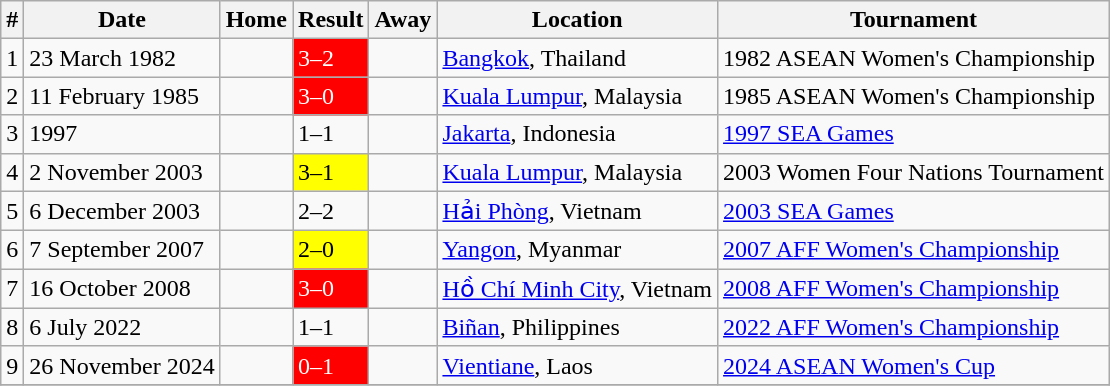<table class="wikitable">
<tr>
<th>#</th>
<th>Date</th>
<th>Home</th>
<th>Result</th>
<th>Away</th>
<th>Location</th>
<th>Tournament</th>
</tr>
<tr>
<td>1</td>
<td>23 March 1982</td>
<td></td>
<td style="color:#fff; background:#FF0000;">3–2</td>
<td></td>
<td><a href='#'>Bangkok</a>, Thailand</td>
<td>1982 ASEAN Women's Championship</td>
</tr>
<tr>
<td>2</td>
<td>11 February 1985</td>
<td></td>
<td style="color:#fff; background:#FF0000;">3–0</td>
<td></td>
<td><a href='#'>Kuala Lumpur</a>, Malaysia</td>
<td>1985 ASEAN Women's Championship</td>
</tr>
<tr>
<td>3</td>
<td>1997</td>
<td></td>
<td>1–1</td>
<td></td>
<td><a href='#'>Jakarta</a>, Indonesia</td>
<td><a href='#'>1997 SEA Games</a></td>
</tr>
<tr>
<td>4</td>
<td>2 November 2003</td>
<td></td>
<td style="background:#FFFF00; color:#000">3–1</td>
<td></td>
<td><a href='#'>Kuala Lumpur</a>, Malaysia</td>
<td>2003 Women Four Nations Tournament</td>
</tr>
<tr>
<td>5</td>
<td>6 December 2003</td>
<td></td>
<td>2–2</td>
<td></td>
<td><a href='#'>Hải Phòng</a>, Vietnam</td>
<td><a href='#'>2003 SEA Games</a></td>
</tr>
<tr>
<td>6</td>
<td>7 September 2007</td>
<td></td>
<td style="background:#FFFF00; color:#000">2–0</td>
<td></td>
<td><a href='#'>Yangon</a>, Myanmar</td>
<td><a href='#'>2007 AFF Women's Championship</a></td>
</tr>
<tr>
<td>7</td>
<td>16 October 2008</td>
<td></td>
<td style="color:#fff; background:#FF0000;">3–0</td>
<td></td>
<td><a href='#'>Hồ Chí Minh City</a>, Vietnam</td>
<td><a href='#'>2008 AFF Women's Championship</a></td>
</tr>
<tr>
<td>8</td>
<td>6 July 2022</td>
<td></td>
<td>1–1</td>
<td></td>
<td><a href='#'>Biñan</a>, Philippines</td>
<td><a href='#'>2022 AFF Women's Championship</a></td>
</tr>
<tr>
<td>9</td>
<td>26 November 2024</td>
<td></td>
<td style="color:#fff; background:#FF0000;">0–1</td>
<td></td>
<td><a href='#'>Vientiane</a>, Laos</td>
<td><a href='#'>2024 ASEAN Women's Cup</a></td>
</tr>
<tr>
</tr>
</table>
